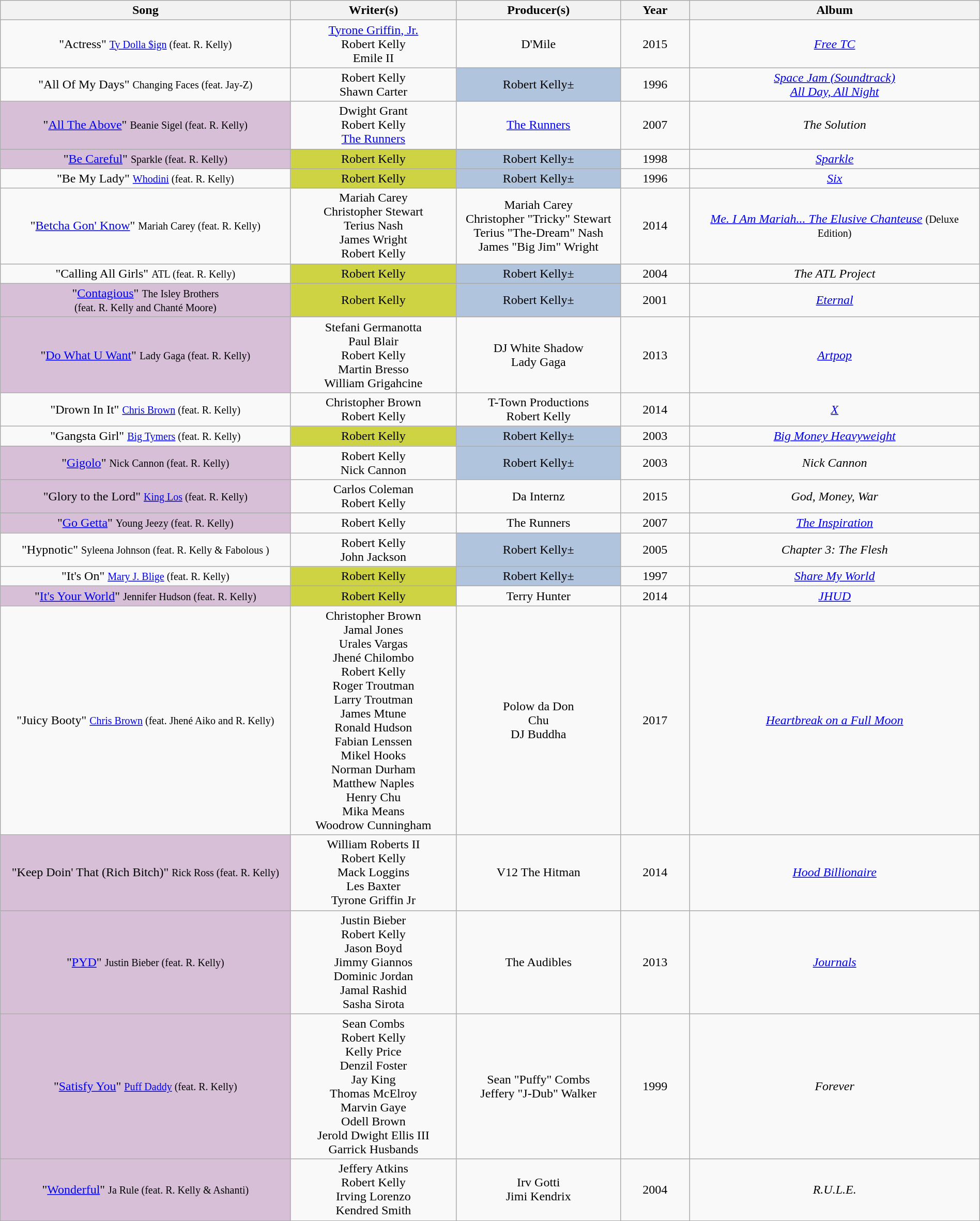<table class="wikitable sortable " style="text-align:center; width:100%;">
<tr>
<th style="width:10%;">Song</th>
<th style="width:5%;">Writer(s)</th>
<th style="width:5%;">Producer(s)</th>
<th style="width:2%;">Year</th>
<th style="width:10%;">Album</th>
</tr>
<tr>
<td>"Actress" <small><a href='#'>Ty Dolla $ign</a> (feat. R. Kelly)</small></td>
<td><a href='#'>Tyrone Griffin, Jr.</a><br>Robert Kelly<br>Emile II</td>
<td>D'Mile</td>
<td>2015</td>
<td><em><a href='#'>Free TC</a></em></td>
</tr>
<tr>
<td>"All Of My Days" <small>Changing Faces (feat. Jay-Z)</small></td>
<td>Robert Kelly<br>Shawn Carter</td>
<td style="background-color:#B0C4DE">Robert Kelly±</td>
<td>1996</td>
<td><em><a href='#'>Space Jam (Soundtrack)</a></em><br><em><a href='#'>All Day, All Night</a></em></td>
</tr>
<tr>
<td scope=row style="background-color:#D8BFD8">"<a href='#'>All The Above</a>" <small>Beanie Sigel (feat. R. Kelly)</small></td>
<td>Dwight Grant<br>Robert Kelly<br><a href='#'>The Runners</a></td>
<td><a href='#'>The Runners</a></td>
<td>2007</td>
<td><em>The Solution</em></td>
</tr>
<tr>
<td scope=row style="background-color:#D8BFD8">"<a href='#'>Be Careful</a>" <small>Sparkle (feat. R. Kelly)</small></td>
<td style="background-color:#ced343">Robert Kelly</td>
<td style="background-color:#B0C4DE">Robert Kelly±</td>
<td>1998</td>
<td><em><a href='#'>Sparkle</a></em></td>
</tr>
<tr>
<td>"Be My Lady" <small><a href='#'>Whodini</a> (feat. R. Kelly)</small></td>
<td style="background-color:#ced343">Robert Kelly</td>
<td style="background-color:#B0C4DE">Robert Kelly±</td>
<td>1996</td>
<td><em><a href='#'>Six</a></em></td>
</tr>
<tr>
<td>"<a href='#'>Betcha Gon' Know</a>" <small>Mariah Carey (feat. R. Kelly)</small></td>
<td>Mariah Carey<br>Christopher Stewart<br>Terius Nash<br>James Wright<br>Robert Kelly</td>
<td>Mariah Carey<br>Christopher "Tricky" Stewart<br>Terius "The-Dream" Nash<br>James "Big Jim" Wright</td>
<td>2014</td>
<td><em><a href='#'>Me. I Am Mariah... The Elusive Chanteuse</a></em> <small>(Deluxe Edition)</small></td>
</tr>
<tr>
<td>"Calling All Girls" <small>ATL (feat. R. Kelly)</small></td>
<td style="background-color:#ced343">Robert Kelly</td>
<td style="background-color:#B0C4DE">Robert Kelly±</td>
<td>2004</td>
<td><em>The ATL Project</em></td>
</tr>
<tr>
<td scope=row style="background-color:#D8BFD8">"<a href='#'>Contagious</a>" <small>The Isley Brothers <br>(feat. R. Kelly and Chanté Moore)</small></td>
<td style="background-color:#ced343">Robert Kelly</td>
<td style="background-color:#B0C4DE">Robert Kelly±</td>
<td>2001</td>
<td><em><a href='#'>Eternal</a></em></td>
</tr>
<tr>
<td scope=row style="background-color:#D8BFD8">"<a href='#'>Do What U Want</a>" <small>Lady Gaga (feat. R. Kelly)</small></td>
<td>Stefani Germanotta<br>Paul Blair<br>Robert Kelly<br>Martin Bresso<br> William Grigahcine</td>
<td>DJ White Shadow<br>Lady Gaga</td>
<td>2013</td>
<td><em><a href='#'>Artpop</a></em></td>
</tr>
<tr>
<td>"Drown In It" <small><a href='#'>Chris Brown</a> (feat. R. Kelly)</small></td>
<td>Christopher Brown<br>Robert Kelly</td>
<td>T-Town Productions<br>Robert Kelly</td>
<td>2014</td>
<td><em><a href='#'>X</a></em></td>
</tr>
<tr>
<td>"Gangsta Girl" <small><a href='#'>Big Tymers</a> (feat. R. Kelly)</small></td>
<td style="background-color:#ced343">Robert Kelly</td>
<td style="background-color:#B0C4DE">Robert Kelly±</td>
<td>2003</td>
<td><em><a href='#'>Big Money Heavyweight</a></em></td>
</tr>
<tr>
<td scope=row style="background-color:#D8BFD8">"<a href='#'>Gigolo</a>" <small>Nick Cannon (feat. R. Kelly)</small></td>
<td>Robert Kelly<br>Nick Cannon</td>
<td style="background-color:#B0C4DE">Robert Kelly±</td>
<td>2003</td>
<td><em>Nick Cannon</em></td>
</tr>
<tr>
<td scope=row style="background-color:#D8BFD8">"Glory to the Lord" <small><a href='#'>King Los</a> (feat. R. Kelly)</small></td>
<td>Carlos Coleman<br>Robert Kelly</td>
<td>Da Internz</td>
<td>2015</td>
<td><em>God, Money, War</em></td>
</tr>
<tr>
<td scope=row style="background-color:#D8BFD8">"<a href='#'>Go Getta</a>" <small>Young Jeezy (feat. R. Kelly)</small></td>
<td>Robert Kelly<br></td>
<td>The Runners</td>
<td>2007</td>
<td><em><a href='#'>The Inspiration</a></em></td>
</tr>
<tr>
<td>"Hypnotic" <small>Syleena Johnson (feat. R. Kelly & Fabolous )</small></td>
<td>Robert Kelly<br>John Jackson</td>
<td style="background-color:#B0C4DE">Robert Kelly±</td>
<td>2005</td>
<td><em>Chapter 3: The Flesh</em></td>
</tr>
<tr>
<td>"It's On" <small><a href='#'>Mary J. Blige</a> (feat. R. Kelly)</small></td>
<td style="background-color:#ced343">Robert Kelly</td>
<td style="background-color:#B0C4DE">Robert Kelly±</td>
<td>1997</td>
<td><em><a href='#'>Share My World</a></em></td>
</tr>
<tr>
<td scope=row style="background-color:#D8BFD8">"<a href='#'>It's Your World</a>" <small>Jennifer Hudson (feat. R. Kelly)</small></td>
<td style="background-color:#ced343">Robert Kelly</td>
<td>Terry Hunter</td>
<td>2014</td>
<td><em><a href='#'>JHUD</a></em></td>
</tr>
<tr>
<td>"Juicy Booty" <small><a href='#'>Chris Brown</a> (feat. Jhené Aiko and R. Kelly)</small></td>
<td>Christopher Brown<br>Jamal Jones<br>Urales Vargas<br>Jhené Chilombo<br>Robert Kelly<br>Roger Troutman<br>Larry Troutman<br>James Mtune<br>Ronald Hudson<br>Fabian Lenssen<br>Mikel Hooks<br>Norman Durham<br>Matthew Naples<br>Henry Chu<br>Mika Means<br>Woodrow Cunningham</td>
<td>Polow da Don<br>Chu<br>DJ Buddha</td>
<td>2017</td>
<td><em><a href='#'>Heartbreak on a Full Moon</a></em></td>
</tr>
<tr>
<td scope=row style="background-color:#D8BFD8">"Keep Doin' That (Rich Bitch)" <small>Rick Ross (feat. R. Kelly)</small></td>
<td>William Roberts II<br>Robert Kelly<br> Mack Loggins<br> Les Baxter<br> Tyrone Griffin Jr</td>
<td>V12 The Hitman</td>
<td>2014</td>
<td><em><a href='#'>Hood Billionaire</a></em></td>
</tr>
<tr>
<td scope=row style="background-color:#D8BFD8">"<a href='#'>PYD</a>" <small>Justin Bieber (feat. R. Kelly)</small></td>
<td>Justin Bieber<br>Robert Kelly<br>Jason Boyd<br>Jimmy Giannos<br>Dominic Jordan<br>Jamal Rashid<br>Sasha Sirota</td>
<td>The Audibles</td>
<td>2013</td>
<td><em><a href='#'>Journals</a></em></td>
</tr>
<tr>
<td scope=row style="background-color:#D8BFD8">"<a href='#'>Satisfy You</a>" <small><a href='#'>Puff Daddy</a> (feat. R. Kelly)</small></td>
<td>Sean Combs<br>Robert Kelly<br>Kelly Price<br>Denzil Foster<br>Jay King<br>Thomas McElroy<br>Marvin Gaye<br>Odell Brown<br>Jerold Dwight Ellis III<br> Garrick Husbands</td>
<td>Sean "Puffy" Combs<br>Jeffery "J-Dub" Walker</td>
<td>1999</td>
<td><em>Forever</em></td>
</tr>
<tr>
<td scope=row style="background-color:#D8BFD8">"<a href='#'>Wonderful</a>" <small>Ja Rule (feat. R. Kelly & Ashanti)</small></td>
<td>Jeffery Atkins<br>Robert Kelly<br>Irving Lorenzo<br>Kendred Smith</td>
<td>Irv Gotti<br>Jimi Kendrix</td>
<td>2004</td>
<td><em>R.U.L.E.</em></td>
</tr>
<tr>
</tr>
</table>
